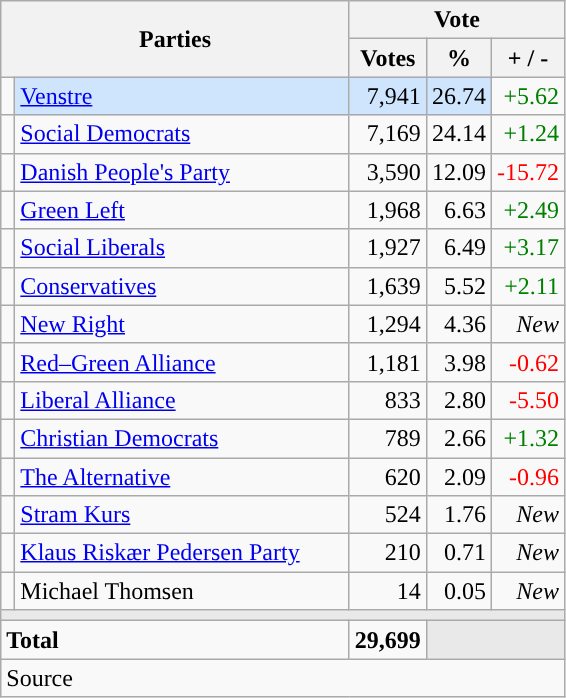<table class="wikitable" style="text-align:right;">
<tr>
<th style="text-align:centre;" rowspan="2" colspan="2" width="225">Parties</th>
<th colspan="3">Vote</th>
</tr>
<tr>
<th width="15">Votes</th>
<th width="15">%</th>
<th width="15">+ / -</th>
</tr>
<tr>
<td width="2" style="color:inherit;background:"></td>
<td bgcolor=#cfe5fe  align="left"><a href='#'>Venstre</a></td>
<td bgcolor=#cfe5fe>7,941</td>
<td bgcolor=#cfe5fe>26.74</td>
<td style=color:green;>+5.62</td>
</tr>
<tr>
<td width="2" style="color:inherit;background:"></td>
<td align="left"><a href='#'>Social Democrats</a></td>
<td>7,169</td>
<td>24.14</td>
<td style=color:green;>+1.24</td>
</tr>
<tr>
<td width="2" style="color:inherit;background:"></td>
<td align="left"><a href='#'>Danish People's Party</a></td>
<td>3,590</td>
<td>12.09</td>
<td style=color:red;>-15.72</td>
</tr>
<tr>
<td width="2" style="color:inherit;background:"></td>
<td align="left"><a href='#'>Green Left</a></td>
<td>1,968</td>
<td>6.63</td>
<td style=color:green;>+2.49</td>
</tr>
<tr>
<td width="2" style="color:inherit;background:"></td>
<td align="left"><a href='#'>Social Liberals</a></td>
<td>1,927</td>
<td>6.49</td>
<td style=color:green;>+3.17</td>
</tr>
<tr>
<td width="2" style="color:inherit;background:"></td>
<td align="left"><a href='#'>Conservatives</a></td>
<td>1,639</td>
<td>5.52</td>
<td style=color:green;>+2.11</td>
</tr>
<tr>
<td width="2" style="color:inherit;background:"></td>
<td align="left"><a href='#'>New Right</a></td>
<td>1,294</td>
<td>4.36</td>
<td><em>New</em></td>
</tr>
<tr>
<td width="2" style="color:inherit;background:"></td>
<td align="left"><a href='#'>Red–Green Alliance</a></td>
<td>1,181</td>
<td>3.98</td>
<td style=color:red;>-0.62</td>
</tr>
<tr>
<td width="2" style="color:inherit;background:"></td>
<td align="left"><a href='#'>Liberal Alliance</a></td>
<td>833</td>
<td>2.80</td>
<td style=color:red;>-5.50</td>
</tr>
<tr>
<td width="2" style="color:inherit;background:"></td>
<td align="left"><a href='#'>Christian Democrats</a></td>
<td>789</td>
<td>2.66</td>
<td style=color:green;>+1.32</td>
</tr>
<tr>
<td width="2" style="color:inherit;background:"></td>
<td align="left"><a href='#'>The Alternative</a></td>
<td>620</td>
<td>2.09</td>
<td style=color:red;>-0.96</td>
</tr>
<tr>
<td width="2" style="color:inherit;background:"></td>
<td align="left"><a href='#'>Stram Kurs</a></td>
<td>524</td>
<td>1.76</td>
<td><em>New</em></td>
</tr>
<tr>
<td width="2" style="color:inherit;background:"></td>
<td align="left"><a href='#'>Klaus Riskær Pedersen Party</a></td>
<td>210</td>
<td>0.71</td>
<td><em>New</em></td>
</tr>
<tr>
<td width="2" style="color:inherit;background:"></td>
<td align="left">Michael Thomsen</td>
<td>14</td>
<td>0.05</td>
<td><em>New</em></td>
</tr>
<tr>
<td colspan="7" bgcolor="#E9E9E9"></td>
</tr>
<tr>
<td align="left" colspan="2"><strong>Total</strong></td>
<td><strong>29,699</strong></td>
<td bgcolor="#E9E9E9" colspan="2"></td>
</tr>
<tr>
<td align="left" colspan="6">Source</td>
</tr>
</table>
